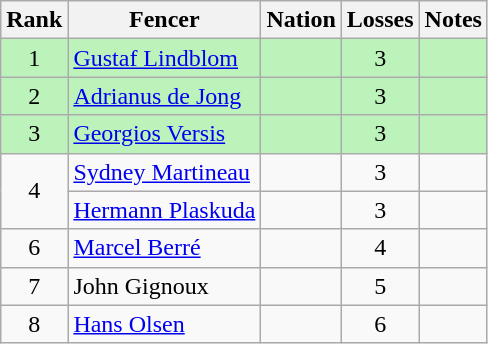<table class="wikitable sortable" style="text-align:center">
<tr>
<th>Rank</th>
<th>Fencer</th>
<th>Nation</th>
<th>Losses</th>
<th>Notes</th>
</tr>
<tr bgcolor=bbf3bb>
<td>1</td>
<td align=left><a href='#'>Gustaf Lindblom</a></td>
<td align=left></td>
<td>3</td>
<td></td>
</tr>
<tr bgcolor=bbf3bb>
<td>2</td>
<td align=left><a href='#'>Adrianus de Jong</a></td>
<td align=left></td>
<td>3</td>
<td></td>
</tr>
<tr bgcolor=bbf3bb>
<td>3</td>
<td align=left><a href='#'>Georgios Versis</a></td>
<td align=left></td>
<td>3</td>
<td></td>
</tr>
<tr>
<td rowspan=2>4</td>
<td align=left><a href='#'>Sydney Martineau</a></td>
<td align=left></td>
<td>3</td>
<td></td>
</tr>
<tr>
<td align=left><a href='#'>Hermann Plaskuda</a></td>
<td align=left></td>
<td>3</td>
<td></td>
</tr>
<tr>
<td>6</td>
<td align=left><a href='#'>Marcel Berré</a></td>
<td align=left></td>
<td>4</td>
<td></td>
</tr>
<tr>
<td>7</td>
<td align=left>John Gignoux</td>
<td align=left></td>
<td>5</td>
<td></td>
</tr>
<tr>
<td>8</td>
<td align=left><a href='#'>Hans Olsen</a></td>
<td align=left></td>
<td>6</td>
<td></td>
</tr>
</table>
